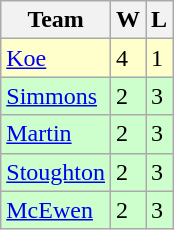<table class="wikitable">
<tr>
<th>Team</th>
<th>W</th>
<th>L</th>
</tr>
<tr bgcolor=#ffffcc>
<td> <a href='#'>Koe</a></td>
<td>4</td>
<td>1</td>
</tr>
<tr bgcolor=#ccffcc>
<td> <a href='#'>Simmons</a></td>
<td>2</td>
<td>3</td>
</tr>
<tr bgcolor=#ccffcc>
<td> <a href='#'>Martin</a></td>
<td>2</td>
<td>3</td>
</tr>
<tr bgcolor=#ccffcc>
<td> <a href='#'>Stoughton</a></td>
<td>2</td>
<td>3</td>
</tr>
<tr bgcolor=#ccffcc>
<td> <a href='#'>McEwen</a></td>
<td>2</td>
<td>3</td>
</tr>
</table>
